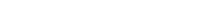<table style="width:22%; text-align:center;">
<tr style="color:white;">
<td style="background:"><strong>7</strong></td>
<td style="background:"><strong>1</strong></td>
</tr>
</table>
